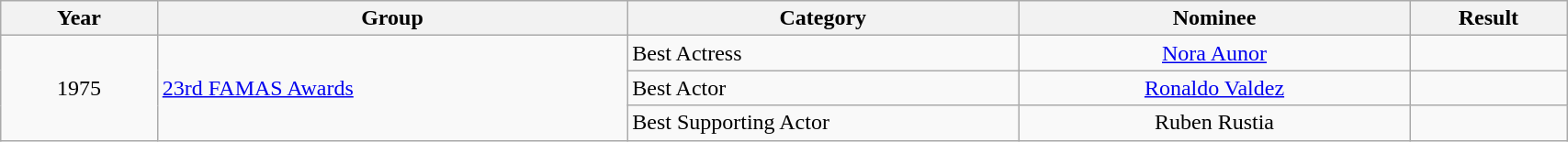<table | width="90%" class="wikitable sortable">
<tr>
<th width="10%">Year</th>
<th width="30%">Group</th>
<th width="25%">Category</th>
<th width="25%">Nominee</th>
<th width="10%">Result</th>
</tr>
<tr>
<td rowspan="4" align="center">1975</td>
<td rowspan="3" align="left"><a href='#'>23rd FAMAS Awards</a></td>
<td align="left">Best Actress</td>
<td align="center"><a href='#'>Nora Aunor</a></td>
<td></td>
</tr>
<tr>
<td align="left">Best Actor</td>
<td align="center"><a href='#'>Ronaldo Valdez</a></td>
<td></td>
</tr>
<tr>
<td align="left">Best Supporting Actor</td>
<td align="center">Ruben Rustia</td>
<td></td>
</tr>
</table>
